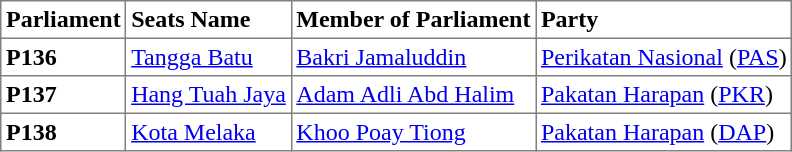<table class="toccolours sortable" cellpadding="3" border="1" style="border-collapse:collapse; text-align: left;">
<tr>
<td><strong>Parliament</strong></td>
<td><strong>Seats Name</strong></td>
<td><strong>Member of Parliament</strong></td>
<td><strong>Party</strong></td>
</tr>
<tr>
<th align="left">P136</th>
<td><a href='#'>Tangga Batu</a></td>
<td><a href='#'>Bakri Jamaluddin</a></td>
<td><a href='#'>Perikatan Nasional</a> (<a href='#'>PAS</a>)</td>
</tr>
<tr>
<th align="left">P137</th>
<td><a href='#'>Hang Tuah Jaya</a></td>
<td><a href='#'>Adam Adli Abd Halim</a></td>
<td><a href='#'>Pakatan Harapan</a> (<a href='#'>PKR</a>)</td>
</tr>
<tr>
<th>P138</th>
<td><a href='#'>Kota Melaka</a></td>
<td><a href='#'>Khoo Poay Tiong</a></td>
<td><a href='#'>Pakatan Harapan</a> (<a href='#'>DAP</a>)</td>
</tr>
</table>
